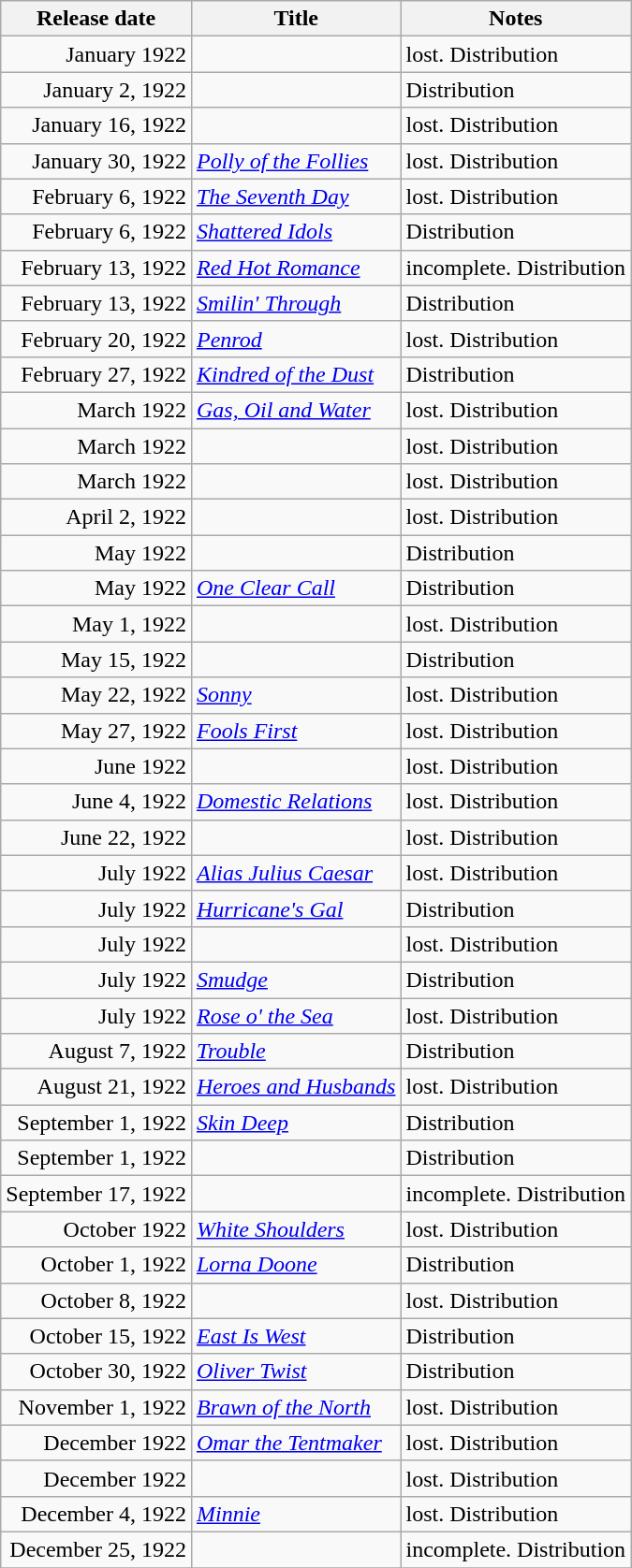<table class="wikitable sortable">
<tr>
<th>Release date</th>
<th>Title</th>
<th>Notes</th>
</tr>
<tr>
<td align="right">January 1922</td>
<td><em></em></td>
<td>lost. Distribution</td>
</tr>
<tr>
<td align="right">January 2, 1922</td>
<td><em></em></td>
<td>Distribution</td>
</tr>
<tr>
<td align="right">January 16, 1922</td>
<td><em></em></td>
<td>lost. Distribution</td>
</tr>
<tr>
<td align="right">January 30, 1922</td>
<td><em><a href='#'>Polly of the Follies</a></em></td>
<td>lost. Distribution</td>
</tr>
<tr>
<td align="right">February 6, 1922</td>
<td><em><a href='#'>The Seventh Day</a></em></td>
<td>lost.  Distribution</td>
</tr>
<tr>
<td align="right">February 6, 1922</td>
<td><em><a href='#'>Shattered Idols</a></em></td>
<td>Distribution</td>
</tr>
<tr>
<td align="right">February 13, 1922</td>
<td><em><a href='#'>Red Hot Romance</a></em></td>
<td>incomplete. Distribution</td>
</tr>
<tr>
<td align="right">February 13, 1922</td>
<td><em><a href='#'>Smilin' Through</a></em></td>
<td>Distribution</td>
</tr>
<tr>
<td align="right">February 20, 1922</td>
<td><em><a href='#'>Penrod</a></em></td>
<td>lost. Distribution</td>
</tr>
<tr>
<td align="right">February 27, 1922</td>
<td><em><a href='#'>Kindred of the Dust</a></em></td>
<td>Distribution</td>
</tr>
<tr>
<td align="right">March 1922</td>
<td><em><a href='#'>Gas, Oil and Water</a></em></td>
<td>lost. Distribution</td>
</tr>
<tr>
<td align="right">March 1922</td>
<td><em></em></td>
<td>lost. Distribution</td>
</tr>
<tr>
<td align="right">March 1922</td>
<td><em></em></td>
<td>lost. Distribution</td>
</tr>
<tr>
<td align="right">April 2, 1922</td>
<td><em></em></td>
<td>lost. Distribution</td>
</tr>
<tr>
<td align="right">May 1922</td>
<td><em></em></td>
<td>Distribution</td>
</tr>
<tr>
<td align="right">May 1922</td>
<td><em><a href='#'>One Clear Call</a></em></td>
<td>Distribution</td>
</tr>
<tr>
<td align="right">May 1, 1922</td>
<td><em></em></td>
<td>lost. Distribution</td>
</tr>
<tr>
<td align="right">May 15, 1922</td>
<td><em></em></td>
<td>Distribution</td>
</tr>
<tr>
<td align="right">May 22, 1922</td>
<td><em><a href='#'>Sonny</a></em></td>
<td>lost.  Distribution</td>
</tr>
<tr>
<td align="right">May 27, 1922</td>
<td><em><a href='#'>Fools First</a></em></td>
<td>lost. Distribution</td>
</tr>
<tr>
<td align="right">June 1922</td>
<td><em></em></td>
<td>lost.  Distribution</td>
</tr>
<tr>
<td align="right">June 4, 1922</td>
<td><em><a href='#'>Domestic Relations</a></em></td>
<td>lost. Distribution</td>
</tr>
<tr>
<td align="right">June 22, 1922</td>
<td><em></em></td>
<td>lost. Distribution</td>
</tr>
<tr>
<td align="right">July 1922</td>
<td><em><a href='#'>Alias Julius Caesar</a></em></td>
<td>lost.  Distribution</td>
</tr>
<tr>
<td align="right">July 1922</td>
<td><em><a href='#'>Hurricane's Gal</a></em></td>
<td>Distribution</td>
</tr>
<tr>
<td align="right">July 1922</td>
<td><em></em></td>
<td>lost. Distribution</td>
</tr>
<tr>
<td align="right">July 1922</td>
<td><em><a href='#'>Smudge</a></em></td>
<td>Distribution</td>
</tr>
<tr>
<td align="right">July 1922</td>
<td><em><a href='#'>Rose o' the Sea</a></em></td>
<td>lost. Distribution</td>
</tr>
<tr>
<td align="right">August 7, 1922</td>
<td><em><a href='#'>Trouble</a></em></td>
<td>Distribution</td>
</tr>
<tr>
<td align="right">August 21, 1922</td>
<td><em><a href='#'>Heroes and Husbands</a></em></td>
<td>lost. Distribution</td>
</tr>
<tr>
<td align="right">September 1, 1922</td>
<td><em><a href='#'>Skin Deep</a></em></td>
<td>Distribution</td>
</tr>
<tr>
<td align="right">September 1, 1922</td>
<td><em></em></td>
<td>Distribution</td>
</tr>
<tr>
<td align="right">September 17, 1922</td>
<td><em></em></td>
<td>incomplete. Distribution</td>
</tr>
<tr>
<td align="right">October 1922</td>
<td><em><a href='#'>White Shoulders</a></em></td>
<td>lost. Distribution</td>
</tr>
<tr>
<td align="right">October 1, 1922</td>
<td><em><a href='#'>Lorna Doone</a></em></td>
<td>Distribution</td>
</tr>
<tr>
<td align="right">October 8, 1922</td>
<td><em></em></td>
<td>lost. Distribution</td>
</tr>
<tr>
<td align="right">October 15, 1922</td>
<td><em><a href='#'>East Is West</a></em></td>
<td>Distribution</td>
</tr>
<tr>
<td align="right">October 30, 1922</td>
<td><em><a href='#'>Oliver Twist</a></em></td>
<td>Distribution</td>
</tr>
<tr>
<td align="right">November 1, 1922</td>
<td><em><a href='#'>Brawn of the North</a></em></td>
<td>lost. Distribution</td>
</tr>
<tr>
<td align="right">December 1922</td>
<td><em><a href='#'>Omar the Tentmaker</a></em></td>
<td>lost. Distribution</td>
</tr>
<tr>
<td align="right">December 1922</td>
<td><em></em></td>
<td>lost. Distribution</td>
</tr>
<tr>
<td align="right">December 4, 1922</td>
<td><em><a href='#'>Minnie</a></em></td>
<td>lost. Distribution</td>
</tr>
<tr>
<td align="right">December 25, 1922</td>
<td><em></em></td>
<td>incomplete. Distribution</td>
</tr>
<tr>
</tr>
</table>
